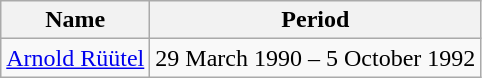<table class="wikitable">
<tr>
<th>Name</th>
<th>Period</th>
</tr>
<tr>
<td><a href='#'>Arnold Rüütel</a></td>
<td>29 March 1990 – 5 October 1992</td>
</tr>
</table>
